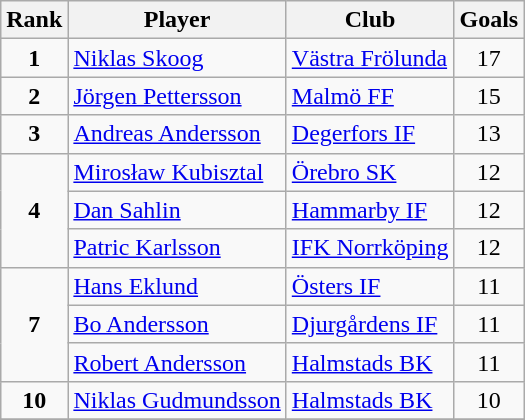<table class="wikitable" style="text-align:center">
<tr>
<th>Rank</th>
<th>Player</th>
<th>Club</th>
<th>Goals</th>
</tr>
<tr>
<td rowspan="1"><strong>1</strong></td>
<td align="left"> <a href='#'>Niklas Skoog</a></td>
<td align="left"><a href='#'>Västra Frölunda</a></td>
<td>17</td>
</tr>
<tr>
<td rowspan="1"><strong>2</strong></td>
<td align="left"> <a href='#'>Jörgen Pettersson</a></td>
<td align="left"><a href='#'>Malmö FF</a></td>
<td>15</td>
</tr>
<tr>
<td rowspan="1"><strong>3</strong></td>
<td align="left"> <a href='#'>Andreas Andersson</a></td>
<td align="left"><a href='#'>Degerfors IF</a></td>
<td>13</td>
</tr>
<tr>
<td rowspan="3"><strong>4</strong></td>
<td align="left"> <a href='#'>Mirosław Kubisztal</a></td>
<td align="left"><a href='#'>Örebro SK</a></td>
<td>12</td>
</tr>
<tr>
<td align="left"> <a href='#'>Dan Sahlin</a></td>
<td align="left"><a href='#'>Hammarby IF</a></td>
<td>12</td>
</tr>
<tr>
<td align="left"> <a href='#'>Patric Karlsson</a></td>
<td align="left"><a href='#'>IFK Norrköping</a></td>
<td>12</td>
</tr>
<tr>
<td rowspan="3"><strong>7</strong></td>
<td align="left"> <a href='#'>Hans Eklund</a></td>
<td align="left"><a href='#'>Östers IF</a></td>
<td>11</td>
</tr>
<tr>
<td align="left"> <a href='#'>Bo Andersson</a></td>
<td align="left"><a href='#'>Djurgårdens IF</a></td>
<td>11</td>
</tr>
<tr>
<td align="left"> <a href='#'>Robert Andersson</a></td>
<td align="left"><a href='#'>Halmstads BK</a></td>
<td>11</td>
</tr>
<tr>
<td rowspan="1"><strong>10</strong></td>
<td align="left"> <a href='#'>Niklas Gudmundsson</a></td>
<td align="left"><a href='#'>Halmstads BK</a></td>
<td>10</td>
</tr>
<tr>
</tr>
</table>
